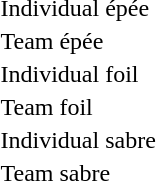<table>
<tr>
<td rowspan=2>Individual épée</td>
<td rowspan=2></td>
<td rowspan=2></td>
<td></td>
</tr>
<tr>
<td></td>
</tr>
<tr>
<td>Team épée</td>
<td></td>
<td></td>
<td></td>
</tr>
<tr>
<td rowspan=2>Individual foil</td>
<td rowspan=2></td>
<td rowspan=2></td>
<td></td>
</tr>
<tr>
<td></td>
</tr>
<tr>
<td>Team foil</td>
<td></td>
<td></td>
<td></td>
</tr>
<tr>
<td rowspan=2>Individual sabre</td>
<td rowspan=2></td>
<td rowspan=2></td>
<td></td>
</tr>
<tr>
<td></td>
</tr>
<tr>
<td>Team sabre</td>
<td></td>
<td></td>
<td></td>
</tr>
</table>
